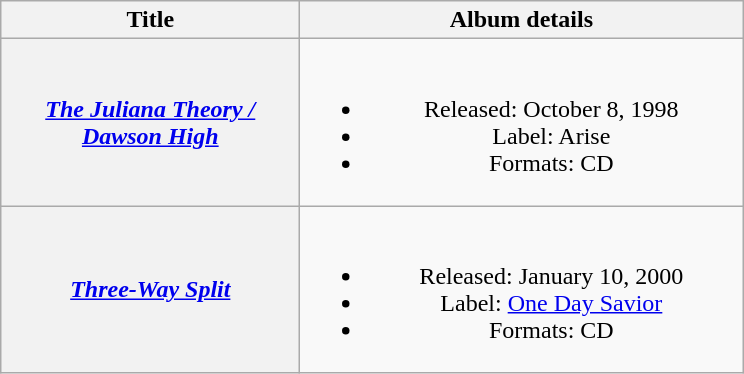<table class="wikitable plainrowheaders" style="text-align:center;">
<tr>
<th scope="col" style="width:12em;">Title</th>
<th scope="col" style="width:18em;">Album details</th>
</tr>
<tr>
<th scope="row"><em><a href='#'>The Juliana Theory / Dawson High</a></em></th>
<td><br><ul><li>Released: October 8, 1998 </li><li>Label: Arise</li><li>Formats: CD</li></ul></td>
</tr>
<tr>
<th scope="row"><em><a href='#'>Three-Way Split</a></em></th>
<td><br><ul><li>Released: January 10, 2000 </li><li>Label: <a href='#'>One Day Savior</a></li><li>Formats: CD</li></ul></td>
</tr>
</table>
